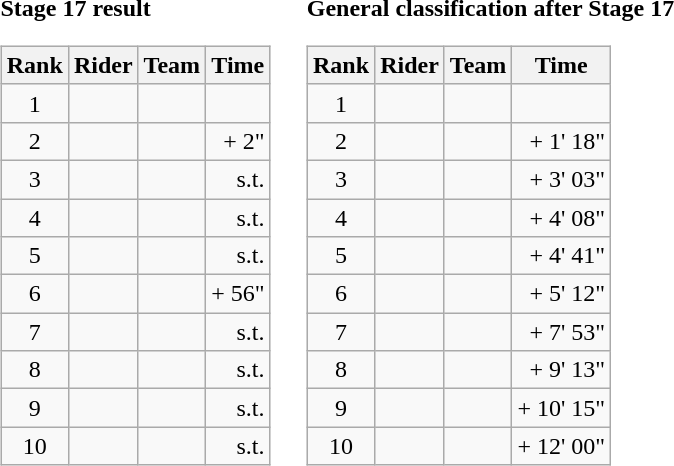<table>
<tr>
<td><strong>Stage 17 result</strong><br><table class="wikitable">
<tr>
<th scope="col">Rank</th>
<th scope="col">Rider</th>
<th scope="col">Team</th>
<th scope="col">Time</th>
</tr>
<tr>
<td style="text-align:center;">1</td>
<td></td>
<td></td>
<td style="text-align:right;"></td>
</tr>
<tr>
<td style="text-align:center;">2</td>
<td></td>
<td></td>
<td style="text-align:right;">+ 2"</td>
</tr>
<tr>
<td style="text-align:center;">3</td>
<td></td>
<td></td>
<td style="text-align:right;">s.t.</td>
</tr>
<tr>
<td style="text-align:center;">4</td>
<td></td>
<td></td>
<td style="text-align:right;">s.t.</td>
</tr>
<tr>
<td style="text-align:center;">5</td>
<td></td>
<td></td>
<td style="text-align:right;">s.t.</td>
</tr>
<tr>
<td style="text-align:center;">6</td>
<td></td>
<td></td>
<td style="text-align:right;">+ 56"</td>
</tr>
<tr>
<td style="text-align:center;">7</td>
<td></td>
<td></td>
<td style="text-align:right;">s.t.</td>
</tr>
<tr>
<td style="text-align:center;">8</td>
<td></td>
<td></td>
<td style="text-align:right;">s.t.</td>
</tr>
<tr>
<td style="text-align:center;">9</td>
<td></td>
<td></td>
<td style="text-align:right;">s.t.</td>
</tr>
<tr>
<td style="text-align:center;">10</td>
<td></td>
<td></td>
<td style="text-align:right;">s.t.</td>
</tr>
</table>
</td>
<td></td>
<td><strong>General classification after Stage 17</strong><br><table class="wikitable">
<tr>
<th scope="col">Rank</th>
<th scope="col">Rider</th>
<th scope="col">Team</th>
<th scope="col">Time</th>
</tr>
<tr>
<td style="text-align:center;">1</td>
<td></td>
<td></td>
<td style="text-align:right;"></td>
</tr>
<tr>
<td style="text-align:center;">2</td>
<td></td>
<td></td>
<td style="text-align:right;">+ 1' 18"</td>
</tr>
<tr>
<td style="text-align:center;">3</td>
<td></td>
<td></td>
<td style="text-align:right;">+ 3' 03"</td>
</tr>
<tr>
<td style="text-align:center;">4</td>
<td></td>
<td></td>
<td style="text-align:right;">+ 4' 08"</td>
</tr>
<tr>
<td style="text-align:center;">5</td>
<td></td>
<td></td>
<td style="text-align:right;">+ 4' 41"</td>
</tr>
<tr>
<td style="text-align:center;">6</td>
<td></td>
<td></td>
<td style="text-align:right;">+ 5' 12"</td>
</tr>
<tr>
<td style="text-align:center;">7</td>
<td></td>
<td></td>
<td style="text-align:right;">+ 7' 53"</td>
</tr>
<tr>
<td style="text-align:center;">8</td>
<td></td>
<td></td>
<td style="text-align:right;">+ 9' 13"</td>
</tr>
<tr>
<td style="text-align:center;">9</td>
<td></td>
<td></td>
<td style="text-align:right;">+ 10' 15"</td>
</tr>
<tr>
<td style="text-align:center;">10</td>
<td></td>
<td></td>
<td style="text-align:right;">+ 12' 00"</td>
</tr>
</table>
</td>
</tr>
</table>
